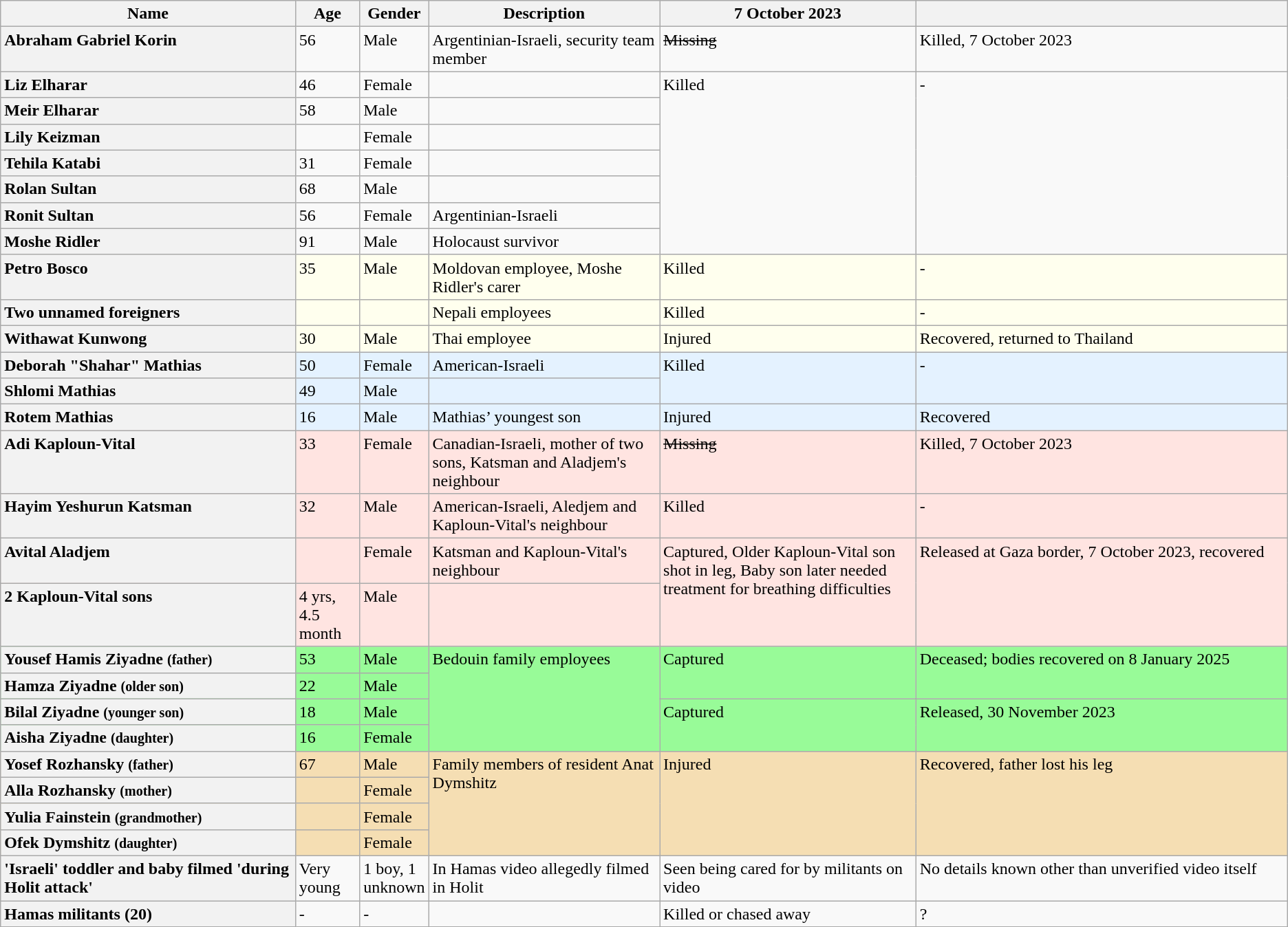<table class="wikitable">
<tr>
<th scope=col style="width: 23%;">Name</th>
<th scope="col" style="width: 5%;">Age</th>
<th scope="col" style="width: 5%;">Gender</th>
<th scope="col" style="width: 18%;">Description</th>
<th scope="col" style="width: 20%;">7 October 2023</th>
<th scope=col style="width: 40%;"></th>
</tr>
<tr style="vertical-align:top;">
<th scope="row" style="text-align: left" ;>Abraham Gabriel Korin</th>
<td>56</td>
<td>Male</td>
<td>Argentinian-Israeli, security team member</td>
<td><s>Missing</s></td>
<td>Killed, 7 October 2023</td>
</tr>
<tr style="vertical-align:top;">
<th scope=row style="text-align: left";>Liz Elharar</th>
<td>46</td>
<td>Female</td>
<td></td>
<td rowspan="7">Killed</td>
<td rowspan="7">-</td>
</tr>
<tr style="vertical-align:top;">
<th scope=row style="text-align: left";>Meir Elharar</th>
<td>58</td>
<td>Male</td>
<td></td>
</tr>
<tr style="vertical-align:top;">
<th scope="row" style="text-align: left" ;>Lily Keizman</th>
<td></td>
<td>Female</td>
<td></td>
</tr>
<tr style="vertical-align:top;">
<th scope="row" style="text-align: left" ;>Tehila Katabi</th>
<td>31</td>
<td>Female</td>
<td></td>
</tr>
<tr style="vertical-align:top;">
<th scope="row" style="text-align: left" ;>Rolan Sultan</th>
<td>68</td>
<td>Male</td>
<td></td>
</tr>
<tr style="vertical-align:top;">
<th scope="row" style="text-align: left" ;>Ronit Sultan</th>
<td>56</td>
<td>Female</td>
<td>Argentinian-Israeli</td>
</tr>
<tr style="vertical-align:top;">
<th scope="row" style="text-align: left" ;>Moshe Ridler</th>
<td>91</td>
<td>Male</td>
<td>Holocaust survivor</td>
</tr>
<tr style="background:#ffe; vertical-align:top;">
<th scope="row" style="text-align: left" ;>Petro Bosco</th>
<td>35</td>
<td>Male</td>
<td>Moldovan employee, Moshe Ridler's carer</td>
<td>Killed</td>
<td>-</td>
</tr>
<tr style="background:#ffe; vertical-align:top;">
<th scope="row" style="text-align: left" ;>Two unnamed foreigners</th>
<td></td>
<td></td>
<td>Nepali employees</td>
<td>Killed</td>
<td>-</td>
</tr>
<tr style="background:#ffe; vertical-align:top;">
<th scope="row" style="text-align: left" ;>Withawat Kunwong</th>
<td>30</td>
<td>Male</td>
<td>Thai employee</td>
<td>Injured</td>
<td>Recovered, returned to Thailand</td>
</tr>
<tr style="background:#e4f2ff; vertical-align:top;">
<th scope="row" style="text-align: left" ;>Deborah "Shahar" Mathias</th>
<td>50</td>
<td>Female</td>
<td>American-Israeli</td>
<td rowspan="2">Killed</td>
<td rowspan="2">-</td>
</tr>
<tr style="background:#e4f2ff; vertical-align:top;">
<th scope="row" style="text-align: left" ;>Shlomi Mathias</th>
<td>49</td>
<td>Male</td>
<td></td>
</tr>
<tr style="background:#e4f2ff; vertical-align:top;">
<th scope="row" style="text-align: left" ;>Rotem Mathias</th>
<td>16</td>
<td>Male</td>
<td>Mathias’ youngest son</td>
<td>Injured</td>
<td>Recovered</td>
</tr>
<tr style="background:#FFE4E1; vertical-align:top;">
<th scope="row" style="text-align: left" ;>Adi Kaploun-Vital</th>
<td>33</td>
<td>Female</td>
<td>Canadian-Israeli, mother of two sons, Katsman and Aladjem's neighbour</td>
<td><s>Missing</s></td>
<td>Killed, 7 October 2023</td>
</tr>
<tr style="background:#FFE4E1; vertical-align:top;">
<th scope="row" style="text-align: left" ;>Hayim Yeshurun Katsman</th>
<td>32</td>
<td>Male</td>
<td>American-Israeli, Aledjem and Kaploun-Vital's neighbour</td>
<td>Killed</td>
<td>-</td>
</tr>
<tr style="background:#FFE4E1; vertical-align:top;">
<th scope="row" style="text-align: left" ;>Avital Aladjem</th>
<td></td>
<td>Female</td>
<td>Katsman and Kaploun-Vital's neighbour</td>
<td rowspan=2>Captured, Older Kaploun-Vital son shot in leg, Baby son later needed treatment for breathing difficulties</td>
<td rowspan=2>Released at Gaza border, 7 October 2023, recovered</td>
</tr>
<tr style="background:#FFE4E1; vertical-align:top;">
<th scope="row" style="text-align: left" ;>2 Kaploun-Vital sons</th>
<td>4 yrs, 4.5 month</td>
<td>Male</td>
<td></td>
</tr>
<tr style="background:#98FB98; vertical-align:top;">
<th scope="row" style="text-align: left" ;>Yousef Hamis Ziyadne <small>(father)</small></th>
<td>53</td>
<td>Male</td>
<td rowspan="4">Bedouin family employees</td>
<td rowspan="2">Captured</td>
<td rowspan="2">Deceased; bodies recovered on 8 January 2025</td>
</tr>
<tr style="background:#98FB98; vertical-align:top;">
<th scope="row" style="text-align: left" ;>Hamza Ziyadne <small>(older son)</small></th>
<td>22</td>
<td>Male</td>
</tr>
<tr style="background:#98FB98; vertical-align:top;">
<th scope="row" style="text-align: left" ;>Bilal Ziyadne  <small>(younger son)</small></th>
<td>18</td>
<td>Male</td>
<td rowspan="2">Captured</td>
<td rowspan="2">Released, 30 November 2023</td>
</tr>
<tr style="background:#98FB98; vertical-align:top;">
<th scope="row" style="text-align: left" ;>Aisha Ziyadne <small>(daughter)</small></th>
<td>16</td>
<td>Female</td>
</tr>
<tr style="background:#F5DEB3; vertical-align:top;">
<th scope="row" style="text-align: left" ;>Yosef Rozhansky <small>(father)</small></th>
<td>67</td>
<td>Male</td>
<td rowspan=4>Family members of resident Anat Dymshitz</td>
<td rowspan=4>Injured</td>
<td rowspan=4>Recovered, father lost his leg </td>
</tr>
<tr style="background:#F5DEB3; vertical-align:top;">
<th scope="row" style="text-align: left" ;>Alla Rozhansky <small>(mother)</small></th>
<td></td>
<td>Female</td>
</tr>
<tr style="background:#F5DEB3; vertical-align:top;">
<th scope="row" style="text-align: left" ;>Yulia Fainstein <small>(grandmother)</small></th>
<td></td>
<td>Female</td>
</tr>
<tr style="background:#F5DEB3; vertical-align:top;">
<th scope="row" style="text-align: left" ;>Ofek Dymshitz <small>(daughter)</small></th>
<td></td>
<td>Female</td>
</tr>
<tr style="vertical-align:top;">
<th scope="row" style="text-align: left" ;>'Israeli' toddler and baby filmed 'during Holit attack'</th>
<td>Very young</td>
<td>1 boy, 1 unknown</td>
<td>In Hamas video allegedly filmed in Holit</td>
<td>Seen being cared for by militants on video</td>
<td>No details known other than unverified video itself</td>
</tr>
<tr style="vertical-align:top;">
<th scope="row" style="text-align: left" ;>Hamas militants (20)</th>
<td>-</td>
<td>-</td>
<td></td>
<td>Killed or chased away</td>
<td>?</td>
</tr>
</table>
